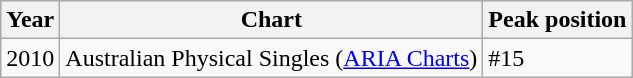<table class="wikitable">
<tr>
<th>Year</th>
<th>Chart</th>
<th>Peak position</th>
</tr>
<tr>
<td>2010</td>
<td>Australian Physical Singles (<a href='#'>ARIA Charts</a>)</td>
<td>#15</td>
</tr>
</table>
